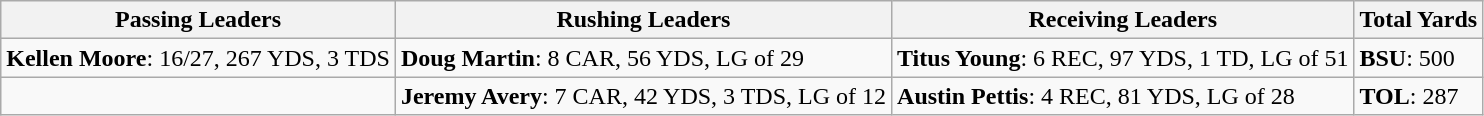<table class="wikitable">
<tr>
<th>Passing Leaders</th>
<th>Rushing Leaders</th>
<th>Receiving Leaders</th>
<th>Total Yards</th>
</tr>
<tr>
<td><strong>Kellen Moore</strong>: 16/27, 267 YDS, 3 TDS</td>
<td><strong>Doug Martin</strong>: 8 CAR,  56 YDS, LG of 29</td>
<td><strong>Titus Young</strong>: 6 REC, 97 YDS, 1 TD, LG of 51</td>
<td><strong>BSU</strong>: 500</td>
</tr>
<tr>
<td></td>
<td><strong>Jeremy Avery</strong>: 7 CAR, 42 YDS, 3 TDS, LG of 12</td>
<td><strong>Austin Pettis</strong>: 4 REC, 81 YDS, LG of 28</td>
<td><strong>TOL</strong>: 287</td>
</tr>
</table>
